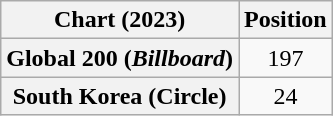<table class="wikitable sortable plainrowheaders" style="text-align:center">
<tr>
<th scope="col">Chart (2023)</th>
<th scope="col">Position</th>
</tr>
<tr>
<th scope="row">Global 200 (<em>Billboard</em>)</th>
<td>197</td>
</tr>
<tr>
<th scope="row">South Korea (Circle)</th>
<td>24</td>
</tr>
</table>
